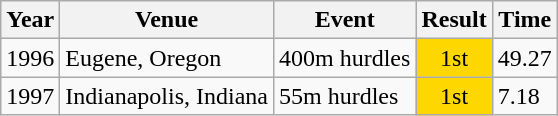<table class="wikitable">
<tr>
<th>Year</th>
<th>Venue</th>
<th>Event</th>
<th>Result</th>
<th>Time</th>
</tr>
<tr>
<td>1996</td>
<td>Eugene, Oregon</td>
<td>400m hurdles</td>
<td bgcolor="gold" align="center">1st</td>
<td>49.27</td>
</tr>
<tr>
<td>1997</td>
<td>Indianapolis, Indiana</td>
<td>55m hurdles</td>
<td bgcolor="gold" align="center">1st</td>
<td>7.18</td>
</tr>
</table>
